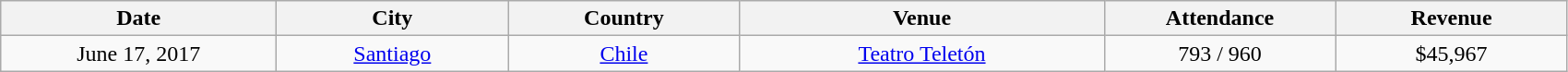<table class="wikitable plainrowheaders" style="text-align:center;">
<tr>
<th scope="col" style="width:12em;">Date</th>
<th scope="col" style="width:10em;">City</th>
<th scope="col" style="width:10em;">Country</th>
<th scope="col" style="width:16em;">Venue</th>
<th scope="col" style="width:10em;">Attendance</th>
<th scope="col" style="width:10em;">Revenue</th>
</tr>
<tr>
<td>June 17, 2017</td>
<td><a href='#'>Santiago</a></td>
<td><a href='#'>Chile</a></td>
<td><a href='#'>Teatro Teletón</a></td>
<td>793 / 960</td>
<td>$45,967</td>
</tr>
</table>
